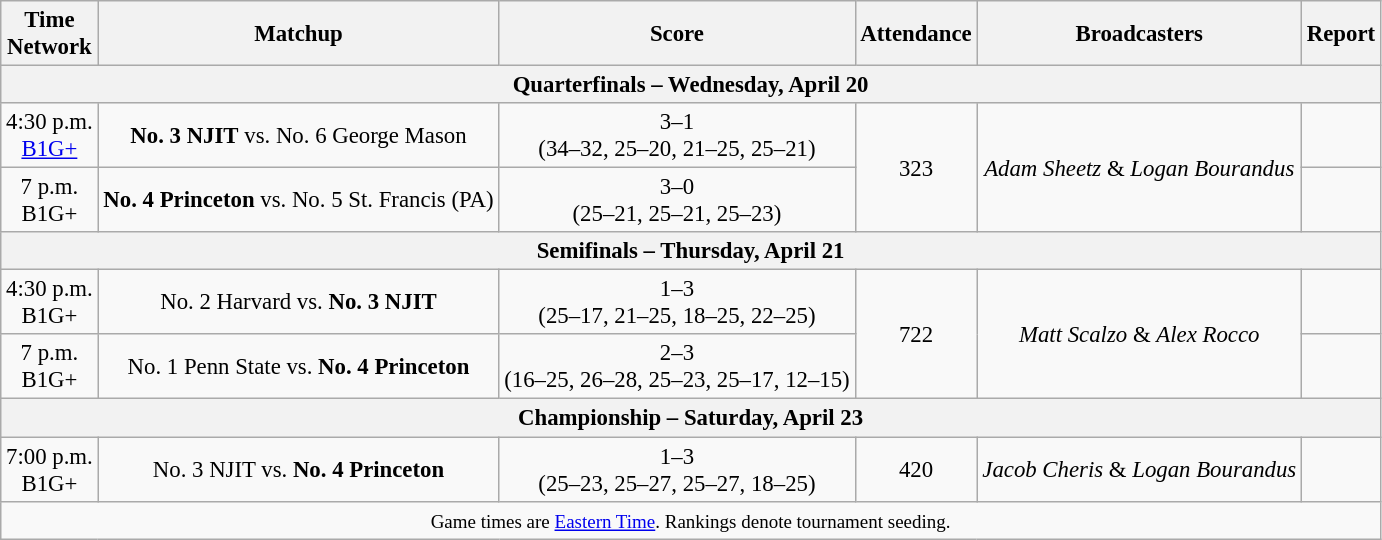<table class="wikitable" style="font-size: 95%;text-align:center">
<tr>
<th>Time<br>Network</th>
<th>Matchup</th>
<th>Score</th>
<th>Attendance</th>
<th>Broadcasters</th>
<th>Report</th>
</tr>
<tr>
<th colspan=6>Quarterfinals – Wednesday, April 20</th>
</tr>
<tr>
<td>4:30 p.m.<br><a href='#'>B1G+</a></td>
<td><strong>No. 3 NJIT</strong> vs. No. 6 George Mason</td>
<td>3–1<br>(34–32, 25–20, 21–25, 25–21)</td>
<td rowspan=2>323</td>
<td rowspan=2><em>Adam Sheetz</em> & <em>Logan Bourandus</em></td>
<td></td>
</tr>
<tr>
<td>7 p.m.<br>B1G+</td>
<td><strong>No. 4 Princeton</strong>  vs. No. 5 St. Francis (PA)</td>
<td>3–0<br>(25–21, 25–21, 25–23)</td>
<td></td>
</tr>
<tr>
<th colspan=6>Semifinals – Thursday, April 21</th>
</tr>
<tr>
<td>4:30 p.m.<br>B1G+</td>
<td>No. 2 Harvard vs. <strong>No. 3 NJIT</strong></td>
<td>1–3<br>(25–17, 21–25, 18–25, 22–25)</td>
<td rowspan=2>722</td>
<td rowspan=2><em>Matt Scalzo</em> & <em>Alex Rocco</em></td>
<td></td>
</tr>
<tr>
<td>7 p.m.<br>B1G+</td>
<td>No. 1 Penn State vs. <strong>No. 4 Princeton</strong></td>
<td>2–3<br>(16–25, 26–28, 25–23, 25–17, 12–15)</td>
<td></td>
</tr>
<tr>
<th colspan=6>Championship – Saturday, April 23</th>
</tr>
<tr>
<td>7:00 p.m.<br>B1G+</td>
<td>No. 3 NJIT vs. <strong>No. 4 Princeton</strong></td>
<td>1–3<br>(25–23, 25–27, 25–27, 18–25)</td>
<td>420</td>
<td><em>Jacob Cheris</em> & <em>Logan Bourandus</em></td>
<td></td>
</tr>
<tr>
<td colspan=6><small>Game times are <a href='#'>Eastern Time</a>. Rankings denote tournament seeding.</small></td>
</tr>
</table>
